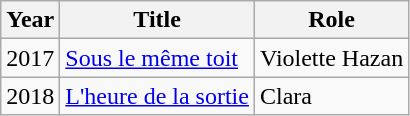<table class="wikitable">
<tr>
<th>Year</th>
<th>Title</th>
<th>Role</th>
</tr>
<tr>
<td>2017</td>
<td><a href='#'>Sous le même toit</a></td>
<td>Violette Hazan</td>
</tr>
<tr>
<td>2018</td>
<td><a href='#'>L'heure de la sortie</a></td>
<td>Clara</td>
</tr>
</table>
